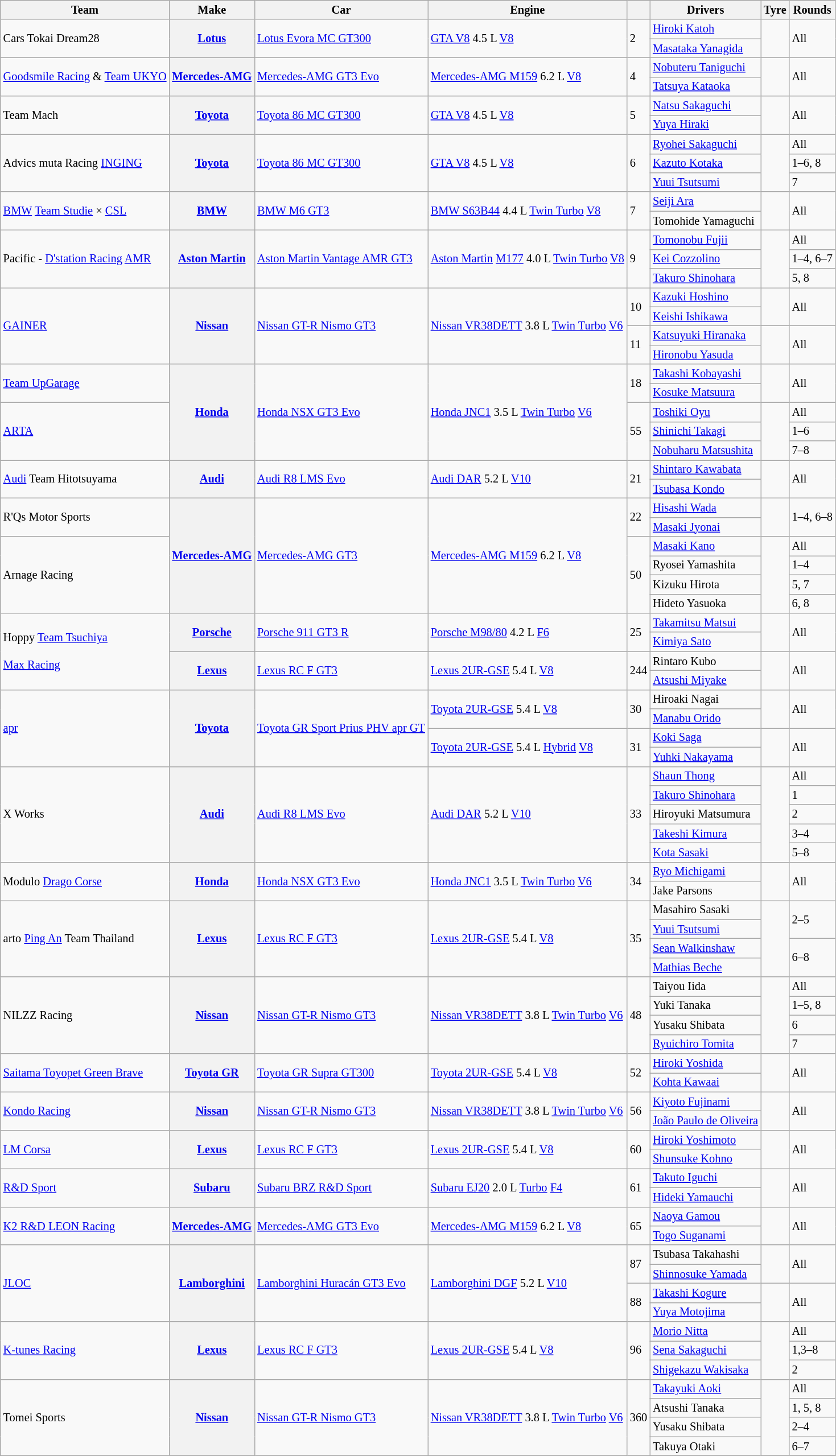<table class="wikitable" style="font-size: 85%">
<tr>
<th>Team</th>
<th>Make</th>
<th>Car</th>
<th>Engine</th>
<th></th>
<th>Drivers</th>
<th>Tyre</th>
<th>Rounds</th>
</tr>
<tr>
<td rowspan="2"> Cars Tokai Dream28</td>
<th rowspan="2"><a href='#'>Lotus</a></th>
<td rowspan="2"><a href='#'>Lotus Evora MC GT300</a></td>
<td rowspan="2"><a href='#'>GTA V8</a> 4.5 L <a href='#'>V8</a></td>
<td rowspan="2">2</td>
<td> <a href='#'>Hiroki Katoh</a></td>
<td rowspan="2" align=center></td>
<td rowspan="2">All</td>
</tr>
<tr>
<td> <a href='#'>Masataka Yanagida</a></td>
</tr>
<tr>
<td rowspan=2> <a href='#'>Goodsmile Racing</a> & <a href='#'>Team UKYO</a></td>
<th rowspan=2><a href='#'>Mercedes-AMG</a></th>
<td rowspan=2><a href='#'>Mercedes-AMG GT3 Evo</a></td>
<td rowspan=2><a href='#'>Mercedes-AMG M159</a> 6.2 L <a href='#'>V8</a></td>
<td rowspan=2>4</td>
<td> <a href='#'>Nobuteru Taniguchi</a></td>
<td rowspan="2" align="center"></td>
<td rowspan="2">All</td>
</tr>
<tr>
<td> <a href='#'>Tatsuya Kataoka</a></td>
</tr>
<tr>
<td rowspan=2> Team Mach</td>
<th rowspan=2><a href='#'>Toyota</a></th>
<td rowspan=2><a href='#'>Toyota 86 MC GT300</a></td>
<td rowspan=2><a href='#'>GTA V8</a> 4.5 L <a href='#'>V8</a></td>
<td rowspan=2>5</td>
<td> <a href='#'>Natsu Sakaguchi</a></td>
<td rowspan="2" align="center"></td>
<td rowspan=2>All</td>
</tr>
<tr>
<td> <a href='#'>Yuya Hiraki</a></td>
</tr>
<tr>
<td rowspan="3"> Advics muta Racing <a href='#'>INGING</a></td>
<th rowspan="3"><a href='#'>Toyota</a></th>
<td rowspan="3"><a href='#'>Toyota 86 MC GT300</a></td>
<td rowspan="3"><a href='#'>GTA V8</a> 4.5 L <a href='#'>V8</a></td>
<td rowspan="3">6</td>
<td> <a href='#'>Ryohei Sakaguchi</a></td>
<td rowspan="3" align="center"></td>
<td>All</td>
</tr>
<tr>
<td> <a href='#'>Kazuto Kotaka</a></td>
<td>1–6, 8</td>
</tr>
<tr>
<td> <a href='#'>Yuui Tsutsumi</a></td>
<td>7</td>
</tr>
<tr>
<td rowspan="2"> <a href='#'>BMW</a> <a href='#'>Team Studie</a> × <a href='#'>CSL</a></td>
<th rowspan="2"><a href='#'>BMW</a></th>
<td rowspan="2"><a href='#'>BMW M6 GT3</a></td>
<td rowspan="2"><a href='#'>BMW S63B44</a> 4.4 L <a href='#'>Twin Turbo</a> <a href='#'>V8</a></td>
<td rowspan="2">7</td>
<td> <a href='#'>Seiji Ara</a></td>
<td rowspan="2" align="center"></td>
<td rowspan="2">All</td>
</tr>
<tr>
<td> Tomohide Yamaguchi</td>
</tr>
<tr>
<td rowspan="3"> Pacific - <a href='#'>D'station Racing</a> <a href='#'>AMR</a></td>
<th rowspan="3"><a href='#'>Aston Martin</a></th>
<td rowspan="3"><a href='#'>Aston Martin Vantage AMR GT3</a></td>
<td rowspan="3"><a href='#'>Aston Martin</a> <a href='#'>M177</a> 4.0 L <a href='#'>Twin Turbo</a> <a href='#'>V8</a></td>
<td rowspan="3">9</td>
<td> <a href='#'>Tomonobu Fujii</a></td>
<td rowspan="3" align="center"></td>
<td>All</td>
</tr>
<tr>
<td> <a href='#'>Kei Cozzolino</a></td>
<td>1–4, 6–7</td>
</tr>
<tr>
<td> <a href='#'>Takuro Shinohara</a></td>
<td>5, 8</td>
</tr>
<tr>
<td rowspan="4"> <a href='#'>GAINER</a></td>
<th rowspan="4"><a href='#'>Nissan</a></th>
<td rowspan="4"><a href='#'>Nissan GT-R Nismo GT3</a></td>
<td rowspan="4"><a href='#'>Nissan VR38DETT</a> 3.8 L <a href='#'>Twin Turbo</a> <a href='#'>V6</a></td>
<td rowspan="2">10</td>
<td> <a href='#'>Kazuki Hoshino</a></td>
<td rowspan="2" align="center"></td>
<td rowspan="2">All</td>
</tr>
<tr>
<td> <a href='#'>Keishi Ishikawa</a></td>
</tr>
<tr>
<td rowspan=2>11</td>
<td> <a href='#'>Katsuyuki Hiranaka</a></td>
<td rowspan="2" align="center"></td>
<td rowspan=2>All</td>
</tr>
<tr>
<td> <a href='#'>Hironobu Yasuda</a></td>
</tr>
<tr>
<td rowspan="2"> <a href='#'>Team UpGarage</a></td>
<th rowspan=5><a href='#'>Honda</a></th>
<td rowspan=5><a href='#'>Honda NSX GT3 Evo</a></td>
<td rowspan=5><a href='#'>Honda JNC1</a> 3.5 L <a href='#'>Twin Turbo</a> <a href='#'>V6</a></td>
<td rowspan=2>18</td>
<td> <a href='#'>Takashi Kobayashi</a></td>
<td rowspan=2 align=center></td>
<td rowspan=2>All</td>
</tr>
<tr>
<td> <a href='#'>Kosuke Matsuura</a></td>
</tr>
<tr>
<td rowspan="3"> <a href='#'>ARTA</a></td>
<td rowspan="3">55</td>
<td> <a href='#'>Toshiki Oyu</a></td>
<td rowspan="3" align="center"></td>
<td>All</td>
</tr>
<tr>
<td> <a href='#'>Shinichi Takagi</a></td>
<td>1–6</td>
</tr>
<tr>
<td> <a href='#'>Nobuharu Matsushita</a></td>
<td>7–8</td>
</tr>
<tr>
<td rowspan="2"> <a href='#'>Audi</a> Team Hitotsuyama</td>
<th rowspan="2"><a href='#'>Audi</a></th>
<td rowspan="2"><a href='#'>Audi R8 LMS Evo</a></td>
<td rowspan="2"><a href='#'>Audi DAR</a> 5.2 L <a href='#'>V10</a></td>
<td rowspan="2">21</td>
<td> <a href='#'>Shintaro Kawabata</a></td>
<td rowspan="2" align="center"></td>
<td rowspan="2">All</td>
</tr>
<tr>
<td> <a href='#'>Tsubasa Kondo</a></td>
</tr>
<tr>
<td rowspan="2"> R'Qs Motor Sports</td>
<th rowspan="6"><a href='#'>Mercedes-AMG</a></th>
<td rowspan="6"><a href='#'>Mercedes-AMG GT3</a></td>
<td rowspan="6"><a href='#'>Mercedes-AMG M159</a> 6.2 L <a href='#'>V8</a></td>
<td rowspan="2">22</td>
<td> <a href='#'>Hisashi Wada</a></td>
<td rowspan="2" align="center"></td>
<td rowspan="2">1–4, 6–8</td>
</tr>
<tr>
<td> <a href='#'>Masaki Jyonai</a></td>
</tr>
<tr>
<td rowspan="4"> Arnage Racing</td>
<td rowspan="4">50</td>
<td> <a href='#'>Masaki Kano</a></td>
<td rowspan="4" align="center"></td>
<td>All</td>
</tr>
<tr>
<td> Ryosei Yamashita</td>
<td>1–4</td>
</tr>
<tr>
<td> Kizuku Hirota</td>
<td>5, 7</td>
</tr>
<tr>
<td> Hideto Yasuoka</td>
<td>6, 8</td>
</tr>
<tr>
<td rowspan=4> Hoppy <a href='#'>Team Tsuchiya</a><br><br> <a href='#'>Max Racing</a></td>
<th rowspan=2><a href='#'>Porsche</a></th>
<td rowspan=2><a href='#'>Porsche 911 GT3 R</a></td>
<td rowspan=2><a href='#'>Porsche M98/80</a> 4.2 L <a href='#'>F6</a></td>
<td rowspan=2>25</td>
<td> <a href='#'>Takamitsu Matsui</a></td>
<td rowspan="2" align="center"></td>
<td rowspan="2">All</td>
</tr>
<tr>
<td> <a href='#'>Kimiya Sato</a></td>
</tr>
<tr>
<th rowspan="2"><a href='#'>Lexus</a></th>
<td rowspan="2"><a href='#'>Lexus RC F GT3</a></td>
<td rowspan="2"><a href='#'>Lexus 2UR-GSE</a> 5.4 L <a href='#'>V8</a></td>
<td rowspan="2">244</td>
<td> Rintaro Kubo</td>
<td rowspan="2" align="center"></td>
<td rowspan="2">All</td>
</tr>
<tr>
<td> <a href='#'>Atsushi Miyake</a></td>
</tr>
<tr>
<td rowspan=4> <a href='#'>apr</a></td>
<th rowspan=4><a href='#'>Toyota</a></th>
<td rowspan=4><a href='#'>Toyota GR Sport Prius PHV apr GT</a></td>
<td rowspan=2><a href='#'>Toyota 2UR-GSE</a> 5.4 L <a href='#'>V8</a></td>
<td rowspan=2>30</td>
<td> Hiroaki Nagai</td>
<td rowspan="2" align="center"></td>
<td rowspan=2>All</td>
</tr>
<tr>
<td> <a href='#'>Manabu Orido</a></td>
</tr>
<tr>
<td rowspan=2><a href='#'>Toyota 2UR-GSE</a> 5.4 L <a href='#'>Hybrid</a> <a href='#'>V8</a></td>
<td rowspan=2>31</td>
<td> <a href='#'>Koki Saga</a></td>
<td rowspan="2" align="center"></td>
<td rowspan=2>All</td>
</tr>
<tr>
<td> <a href='#'>Yuhki Nakayama</a></td>
</tr>
<tr>
<td rowspan="5"> X Works</td>
<th rowspan="5"><a href='#'>Audi</a></th>
<td rowspan="5"><a href='#'>Audi R8 LMS Evo</a></td>
<td rowspan="5"><a href='#'>Audi DAR</a> 5.2 L <a href='#'>V10</a></td>
<td rowspan="5">33</td>
<td> <a href='#'>Shaun Thong</a></td>
<td rowspan="5" align="center"></td>
<td>All</td>
</tr>
<tr>
<td> <a href='#'>Takuro Shinohara</a></td>
<td>1</td>
</tr>
<tr>
<td> Hiroyuki Matsumura</td>
<td>2</td>
</tr>
<tr>
<td> <a href='#'>Takeshi Kimura</a></td>
<td>3–4</td>
</tr>
<tr>
<td> <a href='#'>Kota Sasaki</a></td>
<td>5–8</td>
</tr>
<tr>
<td rowspan="2"> Modulo <a href='#'>Drago Corse</a></td>
<th rowspan="2"><a href='#'>Honda</a></th>
<td rowspan="2"><a href='#'>Honda NSX GT3 Evo</a></td>
<td rowspan="2"><a href='#'>Honda JNC1</a> 3.5 L <a href='#'>Twin Turbo</a> <a href='#'>V6</a></td>
<td rowspan="2">34</td>
<td> <a href='#'>Ryo Michigami</a></td>
<td rowspan="2" align="center"></td>
<td rowspan="2">All</td>
</tr>
<tr>
<td> Jake Parsons</td>
</tr>
<tr>
<td rowspan="4"> arto <a href='#'>Ping An</a> Team Thailand</td>
<th rowspan="4"><a href='#'>Lexus</a></th>
<td rowspan="4"><a href='#'>Lexus RC F GT3</a></td>
<td rowspan="4"><a href='#'>Lexus 2UR-GSE</a> 5.4 L <a href='#'>V8</a></td>
<td rowspan="4">35</td>
<td> Masahiro Sasaki</td>
<td rowspan="4"></td>
<td rowspan="2">2–5</td>
</tr>
<tr>
<td> <a href='#'>Yuui Tsutsumi</a></td>
</tr>
<tr>
<td> <a href='#'>Sean Walkinshaw</a></td>
<td rowspan="2">6–8</td>
</tr>
<tr>
<td> <a href='#'>Mathias Beche</a></td>
</tr>
<tr>
<td rowspan="4"> NILZZ Racing</td>
<th rowspan="4"><a href='#'>Nissan</a></th>
<td rowspan="4"><a href='#'>Nissan GT-R Nismo GT3</a></td>
<td rowspan="4"><a href='#'>Nissan VR38DETT</a> 3.8 L <a href='#'>Twin Turbo</a> <a href='#'>V6</a></td>
<td rowspan="4">48</td>
<td> Taiyou Iida</td>
<td rowspan="4" align="center"></td>
<td>All</td>
</tr>
<tr>
<td> Yuki Tanaka</td>
<td>1–5, 8</td>
</tr>
<tr>
<td> Yusaku Shibata</td>
<td>6</td>
</tr>
<tr>
<td> <a href='#'>Ryuichiro Tomita</a></td>
<td>7</td>
</tr>
<tr>
<td rowspan="2"> <a href='#'>Saitama Toyopet Green Brave</a></td>
<th rowspan="2"><a href='#'>Toyota GR</a></th>
<td rowspan="2"><a href='#'>Toyota GR Supra GT300</a></td>
<td rowspan="2"><a href='#'>Toyota 2UR-GSE</a> 5.4 L <a href='#'>V8</a></td>
<td rowspan="2">52</td>
<td> <a href='#'>Hiroki Yoshida</a></td>
<td rowspan="2" align="center"></td>
<td rowspan="2">All</td>
</tr>
<tr>
<td> <a href='#'>Kohta Kawaai</a></td>
</tr>
<tr>
<td rowspan=2> <a href='#'>Kondo Racing</a></td>
<th rowspan=2><a href='#'>Nissan</a></th>
<td rowspan=2><a href='#'>Nissan GT-R Nismo GT3</a></td>
<td rowspan=2><a href='#'>Nissan VR38DETT</a> 3.8 L <a href='#'>Twin Turbo</a> <a href='#'>V6</a></td>
<td rowspan=2>56</td>
<td> <a href='#'>Kiyoto Fujinami</a></td>
<td rowspan="2" align="center"></td>
<td rowspan=2>All</td>
</tr>
<tr>
<td> <a href='#'>João Paulo de Oliveira</a></td>
</tr>
<tr>
<td rowspan="2"> <a href='#'>LM Corsa</a></td>
<th rowspan="2"><a href='#'>Lexus</a></th>
<td rowspan="2"><a href='#'>Lexus RC F GT3</a></td>
<td rowspan="2"><a href='#'>Lexus 2UR-GSE</a> 5.4 L <a href='#'>V8</a></td>
<td rowspan=2>60</td>
<td> <a href='#'>Hiroki Yoshimoto</a></td>
<td rowspan="2" align="center"></td>
<td rowspan=2>All</td>
</tr>
<tr>
<td> <a href='#'>Shunsuke Kohno</a></td>
</tr>
<tr>
<td rowspan=2> <a href='#'>R&D Sport</a></td>
<th rowspan=2><a href='#'>Subaru</a></th>
<td rowspan=2><a href='#'>Subaru BRZ R&D Sport</a></td>
<td rowspan=2><a href='#'>Subaru EJ20</a> 2.0 L <a href='#'>Turbo</a> <a href='#'>F4</a></td>
<td rowspan=2>61</td>
<td> <a href='#'>Takuto Iguchi</a></td>
<td rowspan=2 align=center></td>
<td rowspan="2">All</td>
</tr>
<tr>
<td> <a href='#'>Hideki Yamauchi</a></td>
</tr>
<tr>
<td rowspan=2> <a href='#'>K2 R&D LEON Racing</a></td>
<th rowspan=2><a href='#'>Mercedes-AMG</a></th>
<td rowspan=2><a href='#'>Mercedes-AMG GT3 Evo</a></td>
<td rowspan=2><a href='#'>Mercedes-AMG M159</a> 6.2 L <a href='#'>V8</a></td>
<td rowspan=2>65</td>
<td> <a href='#'>Naoya Gamou</a></td>
<td rowspan="2" align="center"></td>
<td rowspan="2">All</td>
</tr>
<tr>
<td> <a href='#'>Togo Suganami</a></td>
</tr>
<tr>
<td rowspan="4"> <a href='#'>JLOC</a></td>
<th rowspan="4"><a href='#'>Lamborghini</a></th>
<td rowspan="4"><a href='#'>Lamborghini Huracán GT3 Evo</a></td>
<td rowspan="4"><a href='#'>Lamborghini DGF</a> 5.2 L <a href='#'>V10</a></td>
<td rowspan="2">87</td>
<td> Tsubasa Takahashi</td>
<td rowspan="2" align="center"></td>
<td rowspan=2>All</td>
</tr>
<tr>
<td> <a href='#'>Shinnosuke Yamada</a></td>
</tr>
<tr>
<td rowspan="2">88</td>
<td> <a href='#'>Takashi Kogure</a></td>
<td rowspan="2" align="center"></td>
<td rowspan="2">All</td>
</tr>
<tr>
<td> <a href='#'>Yuya Motojima</a></td>
</tr>
<tr>
<td rowspan="3"> <a href='#'>K-tunes Racing</a></td>
<th rowspan="3"><a href='#'>Lexus</a></th>
<td rowspan="3"><a href='#'>Lexus RC F GT3</a></td>
<td rowspan="3"><a href='#'>Lexus 2UR-GSE</a> 5.4 L <a href='#'>V8</a></td>
<td rowspan="3">96</td>
<td> <a href='#'>Morio Nitta</a></td>
<td rowspan="3" align="center"></td>
<td>All</td>
</tr>
<tr>
<td> <a href='#'>Sena Sakaguchi</a></td>
<td>1,3–8</td>
</tr>
<tr>
<td> <a href='#'>Shigekazu Wakisaka</a></td>
<td>2</td>
</tr>
<tr>
<td rowspan="4"> Tomei Sports</td>
<th rowspan="4"><a href='#'>Nissan</a></th>
<td rowspan="4"><a href='#'>Nissan GT-R Nismo GT3</a></td>
<td rowspan="4"><a href='#'>Nissan VR38DETT</a> 3.8 L <a href='#'>Twin Turbo</a> <a href='#'>V6</a></td>
<td rowspan="4">360</td>
<td> <a href='#'>Takayuki Aoki</a></td>
<td rowspan="4" align="center"></td>
<td>All</td>
</tr>
<tr>
<td> Atsushi Tanaka</td>
<td>1, 5, 8</td>
</tr>
<tr>
<td> Yusaku Shibata</td>
<td>2–4</td>
</tr>
<tr>
<td> Takuya Otaki</td>
<td>6–7</td>
</tr>
</table>
